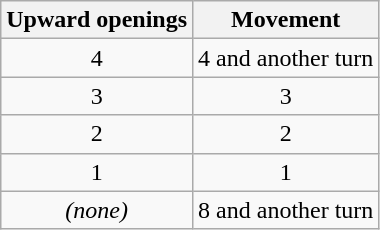<table class="wikitable" style="text-align:center">
<tr>
<th>Upward openings</th>
<th>Movement</th>
</tr>
<tr>
<td>4</td>
<td>4 and another turn</td>
</tr>
<tr>
<td>3</td>
<td>3</td>
</tr>
<tr>
<td>2</td>
<td>2</td>
</tr>
<tr>
<td>1</td>
<td>1</td>
</tr>
<tr>
<td><em>(none)</em></td>
<td>8 and another turn</td>
</tr>
</table>
